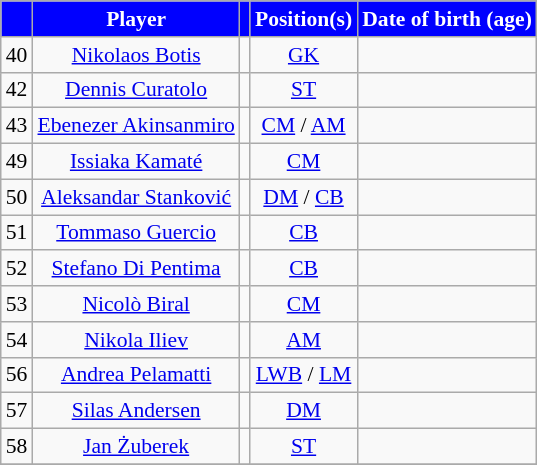<table class="wikitable" style="font-size:90%; text-align:center">
<tr>
<th style="background:#0000FF; color:white; text-align:center;"></th>
<th style="background:#0000FF; color:white; text-align:center;">Player</th>
<th style="background:#0000FF; color:white; text-align:center;"></th>
<th style="background:#0000FF; color:white; text-align:center;">Position(s)</th>
<th style="background:#0000FF; color:white; text-align:center;">Date of birth (age)</th>
</tr>
<tr>
<td>40</td>
<td><a href='#'>Nikolaos Botis</a></td>
<td></td>
<td><a href='#'>GK</a></td>
<td></td>
</tr>
<tr>
<td>42</td>
<td><a href='#'>Dennis Curatolo</a></td>
<td></td>
<td><a href='#'>ST</a></td>
<td></td>
</tr>
<tr>
<td>43</td>
<td><a href='#'>Ebenezer Akinsanmiro</a></td>
<td></td>
<td><a href='#'>CM</a> / <a href='#'>AM</a></td>
<td></td>
</tr>
<tr>
<td>49</td>
<td><a href='#'>Issiaka Kamaté</a></td>
<td></td>
<td><a href='#'>CM</a></td>
<td></td>
</tr>
<tr>
<td>50</td>
<td><a href='#'>Aleksandar Stanković</a></td>
<td></td>
<td><a href='#'>DM</a> / <a href='#'>CB</a></td>
<td></td>
</tr>
<tr>
<td>51</td>
<td><a href='#'>Tommaso Guercio</a></td>
<td></td>
<td><a href='#'>CB</a></td>
<td></td>
</tr>
<tr>
<td>52</td>
<td><a href='#'>Stefano Di Pentima</a></td>
<td></td>
<td><a href='#'>CB</a></td>
<td></td>
</tr>
<tr>
<td>53</td>
<td><a href='#'>Nicolò Biral</a></td>
<td></td>
<td><a href='#'>CM</a></td>
<td></td>
</tr>
<tr>
<td>54</td>
<td><a href='#'>Nikola Iliev</a></td>
<td></td>
<td><a href='#'>AM</a></td>
<td></td>
</tr>
<tr>
<td>56</td>
<td><a href='#'>Andrea Pelamatti</a></td>
<td></td>
<td><a href='#'>LWB</a> / <a href='#'>LM</a></td>
<td></td>
</tr>
<tr>
<td>57</td>
<td><a href='#'>Silas Andersen</a></td>
<td></td>
<td><a href='#'>DM</a></td>
<td></td>
</tr>
<tr>
<td>58</td>
<td><a href='#'>Jan Żuberek</a></td>
<td></td>
<td><a href='#'>ST</a></td>
<td></td>
</tr>
<tr>
</tr>
</table>
